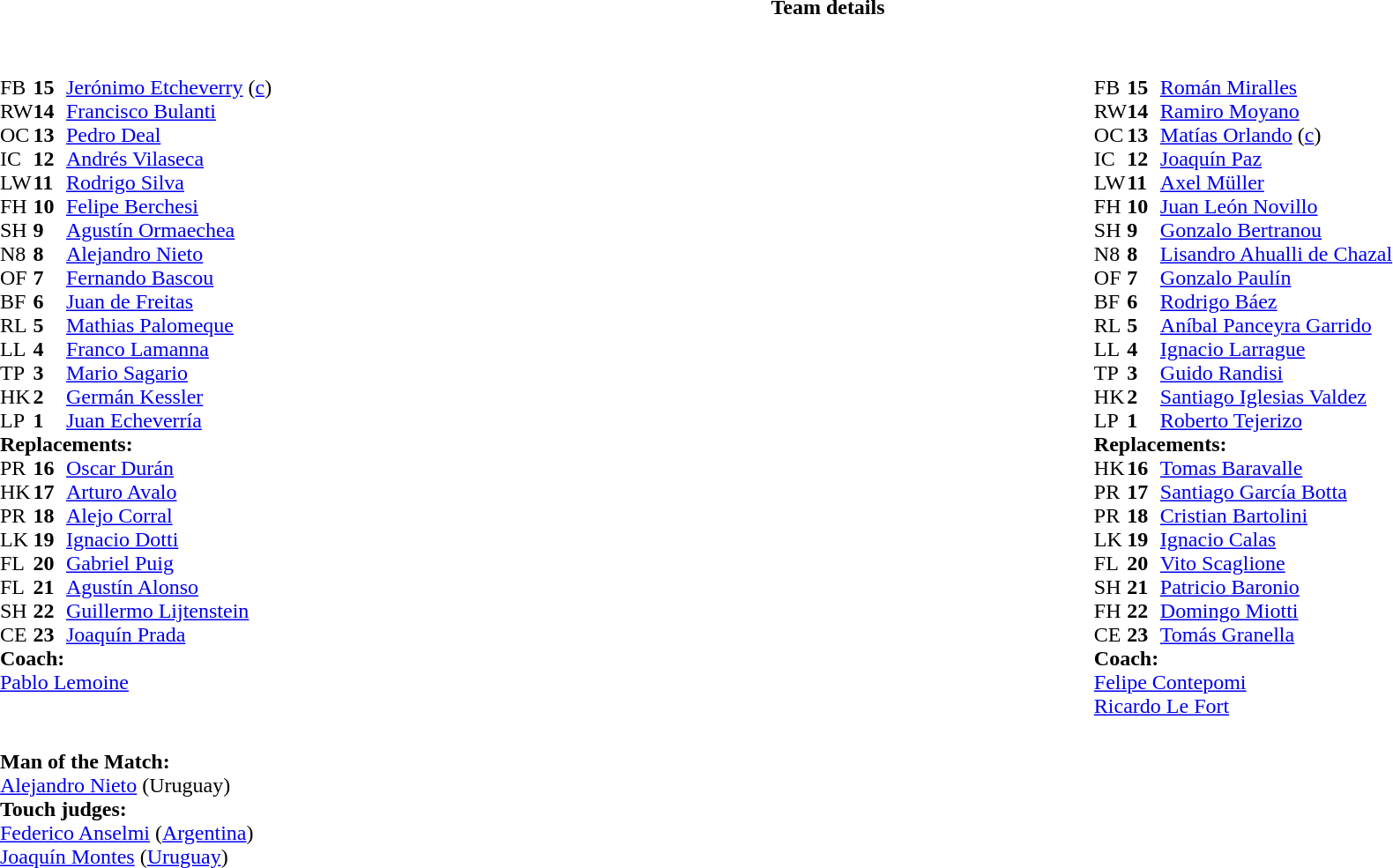<table border="0" width="100%" class="collapsible collapsed">
<tr>
<th>Team details</th>
</tr>
<tr>
<td><br><table style="width:100%;">
<tr>
<td style="vertical-align:top; width:50%"><br><table cellspacing="0" cellpadding="0">
<tr>
<th width="25"></th>
<th width="25"></th>
</tr>
<tr>
<td>FB</td>
<td><strong>15</strong></td>
<td><a href='#'>Jerónimo Etcheverry</a> (<a href='#'>c</a>)</td>
</tr>
<tr>
<td>RW</td>
<td><strong>14</strong></td>
<td><a href='#'>Francisco Bulanti</a></td>
</tr>
<tr>
<td>OC</td>
<td><strong>13</strong></td>
<td><a href='#'>Pedro Deal</a></td>
<td></td>
<td></td>
</tr>
<tr>
<td>IC</td>
<td><strong>12</strong></td>
<td><a href='#'>Andrés Vilaseca</a></td>
</tr>
<tr>
<td>LW</td>
<td><strong>11</strong></td>
<td><a href='#'>Rodrigo Silva</a></td>
</tr>
<tr>
<td>FH</td>
<td><strong>10</strong></td>
<td><a href='#'>Felipe Berchesi</a></td>
<td></td>
</tr>
<tr>
<td>SH</td>
<td><strong>9</strong></td>
<td><a href='#'>Agustín Ormaechea</a></td>
</tr>
<tr>
<td>N8</td>
<td><strong>8</strong></td>
<td><a href='#'>Alejandro Nieto</a></td>
</tr>
<tr>
<td>OF</td>
<td><strong>7</strong></td>
<td><a href='#'>Fernando Bascou</a></td>
<td></td>
<td></td>
</tr>
<tr>
<td>BF</td>
<td><strong>6</strong></td>
<td><a href='#'>Juan de Freitas</a></td>
<td></td>
<td></td>
</tr>
<tr>
<td>RL</td>
<td><strong>5</strong></td>
<td><a href='#'>Mathias Palomeque</a></td>
<td></td>
<td></td>
</tr>
<tr>
<td>LL</td>
<td><strong>4</strong></td>
<td><a href='#'>Franco Lamanna</a></td>
</tr>
<tr>
<td>TP</td>
<td><strong>3</strong></td>
<td><a href='#'>Mario Sagario</a></td>
<td></td>
<td></td>
</tr>
<tr>
<td>HK</td>
<td><strong>2</strong></td>
<td><a href='#'>Germán Kessler</a></td>
<td></td>
<td></td>
</tr>
<tr>
<td>LP</td>
<td><strong>1</strong></td>
<td><a href='#'>Juan Echeverría</a></td>
<td></td>
<td></td>
</tr>
<tr>
<td colspan=3><strong>Replacements:</strong></td>
</tr>
<tr>
<td>PR</td>
<td><strong>16</strong></td>
<td><a href='#'>Oscar Durán</a></td>
<td></td>
<td></td>
</tr>
<tr>
<td>HK</td>
<td><strong>17</strong></td>
<td><a href='#'>Arturo Avalo</a></td>
<td></td>
<td></td>
</tr>
<tr>
<td>PR</td>
<td><strong>18</strong></td>
<td><a href='#'>Alejo Corral</a></td>
<td></td>
<td></td>
</tr>
<tr>
<td>LK</td>
<td><strong>19</strong></td>
<td><a href='#'>Ignacio Dotti</a></td>
<td></td>
<td></td>
</tr>
<tr>
<td>FL</td>
<td><strong>20</strong></td>
<td><a href='#'>Gabriel Puig</a></td>
<td></td>
<td></td>
</tr>
<tr>
<td>FL</td>
<td><strong>21</strong></td>
<td><a href='#'>Agustín Alonso</a></td>
<td></td>
<td></td>
</tr>
<tr>
<td>SH</td>
<td><strong>22</strong></td>
<td><a href='#'>Guillermo Lijtenstein</a></td>
</tr>
<tr>
<td>CE</td>
<td><strong>23</strong></td>
<td><a href='#'>Joaquín Prada</a></td>
<td></td>
<td></td>
</tr>
<tr>
<td colspan=3><strong>Coach:</strong></td>
</tr>
<tr>
<td colspan="4"> <a href='#'>Pablo Lemoine</a></td>
</tr>
</table>
</td>
<td style="vertical-align:top; width:50%"><br><table cellspacing="0" cellpadding="0" style="margin:auto">
<tr>
<th width="25"></th>
<th width="25"></th>
</tr>
<tr>
<td>FB</td>
<td><strong>15</strong></td>
<td><a href='#'>Román Miralles</a></td>
</tr>
<tr>
<td>RW</td>
<td><strong>14</strong></td>
<td><a href='#'>Ramiro Moyano</a></td>
<td></td>
<td></td>
</tr>
<tr>
<td>OC</td>
<td><strong>13</strong></td>
<td><a href='#'>Matías Orlando</a> (<a href='#'>c</a>)</td>
<td></td>
<td></td>
</tr>
<tr>
<td>IC</td>
<td><strong>12</strong></td>
<td><a href='#'>Joaquín Paz</a></td>
</tr>
<tr>
<td>LW</td>
<td><strong>11</strong></td>
<td><a href='#'>Axel Müller</a></td>
</tr>
<tr>
<td>FH</td>
<td><strong>10</strong></td>
<td><a href='#'>Juan León Novillo</a></td>
</tr>
<tr>
<td>SH</td>
<td><strong>9</strong></td>
<td><a href='#'>Gonzalo Bertranou</a></td>
<td></td>
<td></td>
</tr>
<tr>
<td>N8</td>
<td><strong>8</strong></td>
<td><a href='#'>Lisandro Ahualli de Chazal</a></td>
</tr>
<tr>
<td>OF</td>
<td><strong>7</strong></td>
<td><a href='#'>Gonzalo Paulín</a></td>
</tr>
<tr>
<td>BF</td>
<td><strong>6</strong></td>
<td><a href='#'>Rodrigo Báez</a></td>
</tr>
<tr>
<td>RL</td>
<td><strong>5</strong></td>
<td><a href='#'>Aníbal Panceyra Garrido</a></td>
</tr>
<tr>
<td>LL</td>
<td><strong>4</strong></td>
<td><a href='#'>Ignacio Larrague</a></td>
<td></td>
<td></td>
</tr>
<tr>
<td>TP</td>
<td><strong>3</strong></td>
<td><a href='#'>Guido Randisi</a></td>
<td></td>
<td></td>
</tr>
<tr>
<td>HK</td>
<td><strong>2</strong></td>
<td><a href='#'>Santiago Iglesias Valdez</a></td>
<td></td>
<td></td>
</tr>
<tr>
<td>LP</td>
<td><strong>1</strong></td>
<td><a href='#'>Roberto Tejerizo</a></td>
<td></td>
<td></td>
</tr>
<tr>
<td colspan=3><strong>Replacements:</strong></td>
</tr>
<tr>
<td>HK</td>
<td><strong>16</strong></td>
<td><a href='#'>Tomas Baravalle</a></td>
<td></td>
<td></td>
</tr>
<tr>
<td>PR</td>
<td><strong>17</strong></td>
<td><a href='#'>Santiago García Botta</a></td>
<td></td>
<td></td>
</tr>
<tr>
<td>PR</td>
<td><strong>18</strong></td>
<td><a href='#'>Cristian Bartolini</a></td>
<td></td>
<td></td>
</tr>
<tr>
<td>LK</td>
<td><strong>19</strong></td>
<td><a href='#'>Ignacio Calas</a></td>
</tr>
<tr>
<td>FL</td>
<td><strong>20</strong></td>
<td><a href='#'>Vito Scaglione</a></td>
<td></td>
<td></td>
</tr>
<tr>
<td>SH</td>
<td><strong>21</strong></td>
<td><a href='#'>Patricio Baronio</a></td>
<td></td>
<td></td>
</tr>
<tr>
<td>FH</td>
<td><strong>22</strong></td>
<td><a href='#'>Domingo Miotti</a></td>
<td></td>
<td></td>
</tr>
<tr>
<td>CE</td>
<td><strong>23</strong></td>
<td><a href='#'>Tomás Granella</a></td>
<td></td>
<td></td>
</tr>
<tr>
<td colspan=3><strong>Coach:</strong></td>
</tr>
<tr>
<td colspan="4"> <a href='#'>Felipe Contepomi</a><br> <a href='#'>Ricardo Le Fort</a></td>
</tr>
</table>
</td>
</tr>
</table>
<table style="width:100%">
<tr>
<td><br><strong>Man of the Match:</strong>
<br><a href='#'>Alejandro Nieto</a> (Uruguay)<br><strong>Touch judges:</strong>
<br><a href='#'>Federico Anselmi</a> (<a href='#'>Argentina</a>)
<br><a href='#'>Joaquín Montes</a> (<a href='#'>Uruguay</a>)</td>
</tr>
</table>
</td>
</tr>
</table>
